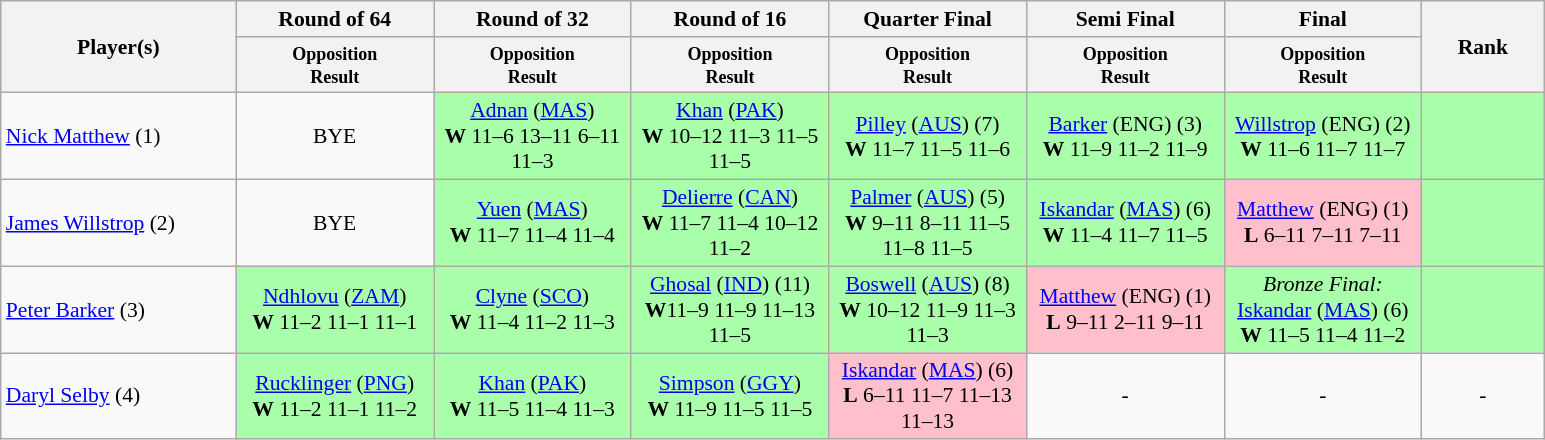<table class=wikitable style="font-size:90%">
<tr>
<th rowspan="2" style="width:150px;">Player(s)</th>
<th width=125>Round of 64</th>
<th width=125>Round of 32</th>
<th width=125>Round of 16</th>
<th width=125>Quarter Final</th>
<th width=125>Semi Final</th>
<th width=125>Final</th>
<th rowspan="2" style="width:75px;">Rank</th>
</tr>
<tr>
<th style="line-height:1em"><small>Opposition<br>Result</small></th>
<th style="line-height:1em"><small>Opposition<br>Result</small></th>
<th style="line-height:1em"><small>Opposition<br>Result</small></th>
<th style="line-height:1em"><small>Opposition<br>Result</small></th>
<th style="line-height:1em"><small>Opposition<br>Result</small></th>
<th style="line-height:1em"><small>Opposition<br>Result</small></th>
</tr>
<tr>
<td><a href='#'>Nick Matthew</a> (1)</td>
<td style="text-align:center;">BYE</td>
<td style="text-align:center; background:#afa;"> <a href='#'>Adnan</a> (<a href='#'>MAS</a>)<br><strong>W</strong> 11–6 13–11 6–11<br>11–3</td>
<td style="text-align:center; background:#afa;"> <a href='#'>Khan</a> (<a href='#'>PAK</a>)<br><strong>W</strong> 10–12 11–3 11–5<br>11–5</td>
<td style="text-align:center; background:#afa;"> <a href='#'>Pilley</a> (<a href='#'>AUS</a>) (7)<br><strong>W</strong> 11–7 11–5 11–6</td>
<td style="text-align:center; background:#afa;"> <a href='#'>Barker</a> (ENG) (3)<br><strong>W</strong> 11–9 11–2 11–9</td>
<td style="text-align:center; background:#afa;"> <a href='#'>Willstrop</a> (ENG) (2)<br><strong>W</strong> 11–6 11–7 11–7</td>
<td style="text-align:center; background:#afa;"></td>
</tr>
<tr>
<td><a href='#'>James Willstrop</a> (2)</td>
<td style="text-align:center;">BYE</td>
<td style="text-align:center; background:#afa;"> <a href='#'>Yuen</a> (<a href='#'>MAS</a>)<br><strong>W</strong> 11–7 11–4 11–4</td>
<td style="text-align:center; background:#afa;"> <a href='#'>Delierre</a> (<a href='#'>CAN</a>)<br><strong>W</strong> 11–7 11–4 10–12<br>11–2</td>
<td style="text-align:center; background:#afa;"> <a href='#'>Palmer</a> (<a href='#'>AUS</a>) (5)<br><strong>W</strong> 9–11 8–11 11–5<br>11–8 11–5</td>
<td style="text-align:center; background:#afa;"> <a href='#'>Iskandar</a> (<a href='#'>MAS</a>) (6)<br><strong>W</strong> 11–4 11–7 11–5</td>
<td style="text-align:center; background:pink;"> <a href='#'>Matthew</a> (ENG) (1)<br><strong>L</strong> 6–11 7–11 7–11</td>
<td style="text-align:center; background:#afa;"></td>
</tr>
<tr>
<td><a href='#'>Peter Barker</a> (3)</td>
<td style="text-align:center; background:#afa;"> <a href='#'>Ndhlovu</a> (<a href='#'>ZAM</a>)<br><strong>W</strong> 11–2 11–1 11–1</td>
<td style="text-align:center; background:#afa;"> <a href='#'>Clyne</a> (<a href='#'>SCO</a>)<br><strong>W</strong> 11–4 11–2 11–3</td>
<td style="text-align:center; background:#afa;"> <a href='#'>Ghosal</a> (<a href='#'>IND</a>) (11)<br><strong>W</strong>11–9 11–9 11–13<br>11–5</td>
<td style="text-align:center; background:#afa;"> <a href='#'>Boswell</a> (<a href='#'>AUS</a>) (8)<br><strong>W</strong> 10–12 11–9 11–3<br>11–3</td>
<td style="text-align:center; background:pink;"> <a href='#'>Matthew</a> (ENG) (1)<br><strong>L</strong> 9–11 2–11 9–11</td>
<td style="text-align:center; background:#afa;"><em>Bronze Final:</em><br> <a href='#'>Iskandar</a> (<a href='#'>MAS</a>) (6)<br><strong>W</strong> 11–5 11–4 11–2</td>
<td style="text-align:center; background:#afa;"></td>
</tr>
<tr>
<td><a href='#'>Daryl Selby</a> (4)</td>
<td style="text-align:center; background:#afa;"> <a href='#'>Rucklinger</a> (<a href='#'>PNG</a>)<br><strong>W</strong> 11–2 11–1 11–2</td>
<td style="text-align:center; background:#afa;"> <a href='#'>Khan</a> (<a href='#'>PAK</a>)<br><strong>W</strong> 11–5 11–4 11–3</td>
<td style="text-align:center; background:#afa;"> <a href='#'>Simpson</a> (<a href='#'>GGY</a>)<br><strong>W</strong> 11–9 11–5 11–5</td>
<td style="text-align:center; background:pink;"> <a href='#'>Iskandar</a> (<a href='#'>MAS</a>) (6)<br><strong>L</strong> 6–11 11–7 11–13<br>11–13</td>
<td style="text-align:center;">-</td>
<td style="text-align:center;">-</td>
<td style="text-align:center;">-</td>
</tr>
</table>
